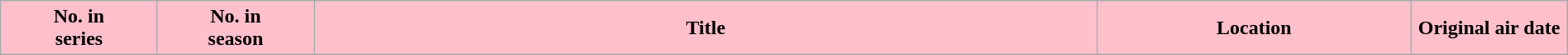<table class="wikitable plainrowheaders" style="width:100%;">
<tr>
<th style="width:10%; background:pink; color:#000;">No. in<br>series </th>
<th style="width:10%; background:pink; color:#000;">No. in<br>season </th>
<th style="width:50%; background:pink; color:#000;">Title</th>
<th style="width:20%; background:pink; color:#000;">Location</th>
<th style="width:20%; background:pink; color:#000;">Original air date<br>


































</th>
</tr>
</table>
